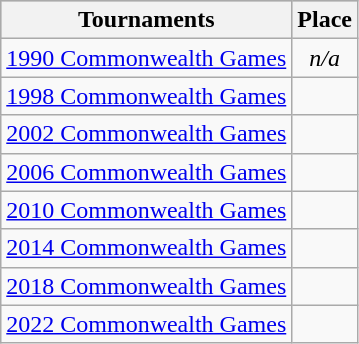<table class="wikitable collapsible" style="text-align:center;">
<tr style="background:silver;">
<th>Tournaments</th>
<th>Place</th>
</tr>
<tr>
<td><a href='#'>1990 Commonwealth Games</a></td>
<td><em>n/a</em></td>
</tr>
<tr>
<td><a href='#'>1998 Commonwealth Games</a></td>
<td></td>
</tr>
<tr>
<td><a href='#'>2002 Commonwealth Games</a></td>
<td></td>
</tr>
<tr>
<td><a href='#'>2006 Commonwealth Games</a></td>
<td></td>
</tr>
<tr>
<td><a href='#'>2010 Commonwealth Games</a></td>
<td></td>
</tr>
<tr>
<td><a href='#'>2014 Commonwealth Games</a></td>
<td></td>
</tr>
<tr>
<td><a href='#'>2018 Commonwealth Games</a></td>
<td></td>
</tr>
<tr>
<td><a href='#'>2022 Commonwealth Games</a></td>
<td></td>
</tr>
</table>
